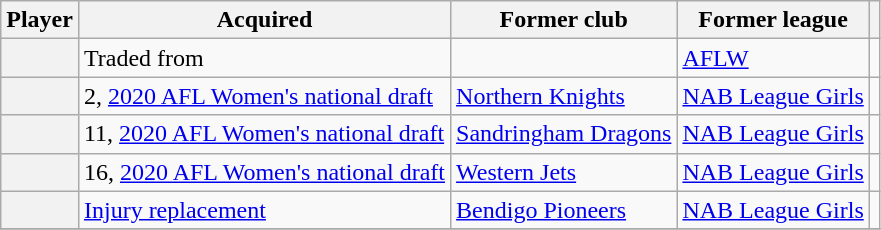<table class="wikitable plainrowheaders">
<tr>
<th scope="col">Player</th>
<th scope="col">Acquired</th>
<th scope="col">Former club</th>
<th scope="col">Former league</th>
<th scope="col"></th>
</tr>
<tr>
<th scope="row"></th>
<td>Traded from </td>
<td></td>
<td><a href='#'>AFLW</a></td>
<td></td>
</tr>
<tr>
<th scope="row"></th>
<td> 2, <a href='#'>2020 AFL Women's national draft</a></td>
<td><a href='#'>Northern Knights</a></td>
<td><a href='#'>NAB League Girls</a></td>
<td></td>
</tr>
<tr>
<th scope="row"></th>
<td> 11, <a href='#'>2020 AFL Women's national draft</a></td>
<td><a href='#'>Sandringham Dragons</a></td>
<td><a href='#'>NAB League Girls</a></td>
<td></td>
</tr>
<tr>
<th scope="row"></th>
<td> 16, <a href='#'>2020 AFL Women's national draft</a></td>
<td><a href='#'>Western Jets</a></td>
<td><a href='#'>NAB League Girls</a></td>
<td></td>
</tr>
<tr>
<th scope="row"></th>
<td><a href='#'>Injury replacement</a></td>
<td><a href='#'>Bendigo Pioneers</a></td>
<td><a href='#'>NAB League Girls</a></td>
<td></td>
</tr>
<tr>
</tr>
</table>
